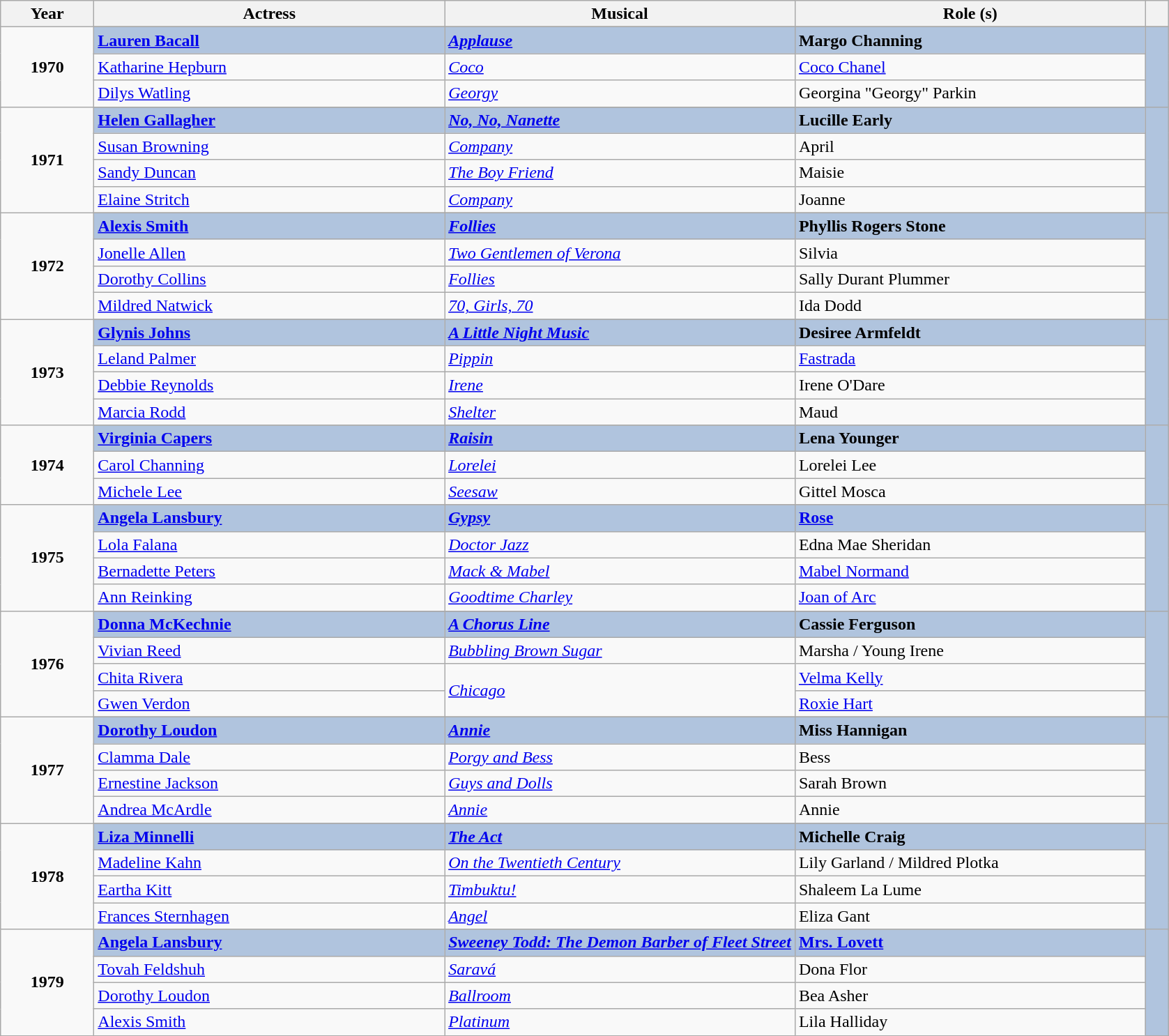<table class="wikitable sortable">
<tr>
<th scope="col" style="width:8%;">Year</th>
<th scope="col" style="width:30%;">Actress</th>
<th scope="col" style="width:30%;">Musical</th>
<th scope="col" style="width:30%;">Role (s)</th>
<th scope="col" style="width:2%;" class="unsortable"></th>
</tr>
<tr>
<td rowspan="4" align="center"><strong>1970</strong> <br> </td>
</tr>
<tr style="background:#B0C4DE">
<td><strong><a href='#'>Lauren Bacall</a></strong></td>
<td><strong><em><a href='#'>Applause</a></em></strong></td>
<td><strong>Margo Channing</strong></td>
<td rowspan="4" align="center"></td>
</tr>
<tr>
<td><a href='#'>Katharine Hepburn</a></td>
<td><em><a href='#'>Coco</a></em></td>
<td><a href='#'>Coco Chanel</a></td>
</tr>
<tr>
<td><a href='#'>Dilys Watling</a></td>
<td><em><a href='#'>Georgy</a></em></td>
<td>Georgina "Georgy" Parkin</td>
</tr>
<tr>
<td rowspan="5" align="center"><strong>1971</strong> <br> </td>
</tr>
<tr style="background:#B0C4DE">
<td><strong><a href='#'>Helen Gallagher</a></strong></td>
<td><strong><em><a href='#'>No, No, Nanette</a></em></strong></td>
<td><strong>Lucille Early</strong></td>
<td rowspan="5" align="center"></td>
</tr>
<tr>
<td><a href='#'>Susan Browning</a></td>
<td><em><a href='#'>Company</a></em></td>
<td>April</td>
</tr>
<tr>
<td><a href='#'>Sandy Duncan</a></td>
<td><em><a href='#'>The Boy Friend</a></em></td>
<td>Maisie</td>
</tr>
<tr>
<td><a href='#'>Elaine Stritch</a></td>
<td><em><a href='#'>Company</a></em></td>
<td>Joanne</td>
</tr>
<tr>
<td rowspan="5" align="center"><strong>1972</strong> <br> </td>
</tr>
<tr style="background:#B0C4DE">
<td><strong><a href='#'>Alexis Smith</a></strong></td>
<td><strong><em><a href='#'>Follies</a></em></strong></td>
<td><strong>Phyllis Rogers Stone</strong></td>
<td rowspan="5" align="center"></td>
</tr>
<tr>
<td><a href='#'>Jonelle Allen</a></td>
<td><em><a href='#'>Two Gentlemen of Verona</a></em></td>
<td>Silvia</td>
</tr>
<tr>
<td><a href='#'>Dorothy Collins</a></td>
<td><em><a href='#'>Follies</a></em></td>
<td>Sally Durant Plummer</td>
</tr>
<tr>
<td><a href='#'>Mildred Natwick</a></td>
<td><em><a href='#'>70, Girls, 70</a></em></td>
<td>Ida Dodd</td>
</tr>
<tr>
<td rowspan="5" align="center"><strong>1973</strong> <br> </td>
</tr>
<tr style="background:#B0C4DE">
<td><strong><a href='#'>Glynis Johns</a></strong></td>
<td><strong><em><a href='#'>A Little Night Music</a></em></strong></td>
<td><strong>Desiree Armfeldt</strong></td>
<td rowspan="5" align="center"></td>
</tr>
<tr>
<td><a href='#'>Leland Palmer</a></td>
<td><em><a href='#'>Pippin</a></em></td>
<td><a href='#'>Fastrada</a></td>
</tr>
<tr>
<td><a href='#'>Debbie Reynolds</a></td>
<td><em><a href='#'>Irene</a></em></td>
<td>Irene O'Dare</td>
</tr>
<tr>
<td><a href='#'>Marcia Rodd</a></td>
<td><em><a href='#'>Shelter</a></em></td>
<td>Maud</td>
</tr>
<tr>
<td rowspan="4" align="center"><strong>1974</strong> <br> </td>
</tr>
<tr style="background:#B0C4DE">
<td><strong><a href='#'>Virginia Capers</a></strong></td>
<td><strong><em><a href='#'>Raisin</a></em></strong></td>
<td><strong>Lena Younger</strong></td>
<td rowspan="4" align="center"></td>
</tr>
<tr>
<td><a href='#'>Carol Channing</a></td>
<td><em><a href='#'>Lorelei</a></em></td>
<td>Lorelei Lee</td>
</tr>
<tr>
<td><a href='#'>Michele Lee</a></td>
<td><em><a href='#'>Seesaw</a></em></td>
<td>Gittel Mosca</td>
</tr>
<tr>
<td rowspan="5" align="center"><strong>1975</strong> <br> </td>
</tr>
<tr style="background:#B0C4DE">
<td><strong><a href='#'>Angela Lansbury</a></strong></td>
<td><strong><em><a href='#'>Gypsy</a></em></strong></td>
<td><strong><a href='#'>Rose</a></strong></td>
<td rowspan="5" align="center"></td>
</tr>
<tr>
<td><a href='#'>Lola Falana</a></td>
<td><em><a href='#'>Doctor Jazz</a></em></td>
<td>Edna Mae Sheridan</td>
</tr>
<tr>
<td><a href='#'>Bernadette Peters</a></td>
<td><em><a href='#'>Mack & Mabel</a></em></td>
<td><a href='#'>Mabel Normand</a></td>
</tr>
<tr>
<td><a href='#'>Ann Reinking</a></td>
<td><em><a href='#'>Goodtime Charley</a></em></td>
<td><a href='#'>Joan of Arc</a></td>
</tr>
<tr>
<td rowspan="5" align="center"><strong>1976</strong> <br> </td>
</tr>
<tr style="background:#B0C4DE">
<td><strong><a href='#'>Donna McKechnie</a></strong></td>
<td><strong><em><a href='#'>A Chorus Line</a></em></strong></td>
<td><strong>Cassie Ferguson</strong></td>
<td rowspan="5" align="center"></td>
</tr>
<tr>
<td><a href='#'>Vivian Reed</a></td>
<td><em><a href='#'>Bubbling Brown Sugar</a></em></td>
<td>Marsha / Young Irene</td>
</tr>
<tr>
<td><a href='#'>Chita Rivera</a></td>
<td rowspan="2"><em><a href='#'>Chicago</a></em></td>
<td><a href='#'>Velma Kelly</a></td>
</tr>
<tr>
<td><a href='#'>Gwen Verdon</a></td>
<td><a href='#'>Roxie Hart</a></td>
</tr>
<tr>
<td rowspan="5" align="center"><strong>1977</strong> <br> </td>
</tr>
<tr style="background:#B0C4DE">
<td><strong><a href='#'>Dorothy Loudon</a></strong></td>
<td><strong><em><a href='#'>Annie</a></em></strong></td>
<td><strong>Miss Hannigan</strong></td>
<td rowspan="5" align="center"></td>
</tr>
<tr>
<td><a href='#'>Clamma Dale</a></td>
<td><em><a href='#'>Porgy and Bess</a></em></td>
<td>Bess</td>
</tr>
<tr>
<td><a href='#'>Ernestine Jackson</a></td>
<td><em><a href='#'>Guys and Dolls</a></em></td>
<td>Sarah Brown</td>
</tr>
<tr>
<td><a href='#'>Andrea McArdle</a></td>
<td><em><a href='#'>Annie</a></em></td>
<td>Annie</td>
</tr>
<tr>
<td rowspan="5" align="center"><strong>1978</strong> <br> </td>
</tr>
<tr style="background:#B0C4DE">
<td><strong><a href='#'>Liza Minnelli</a></strong></td>
<td><strong><em><a href='#'>The Act</a></em></strong></td>
<td><strong>Michelle Craig</strong></td>
<td rowspan="5" align="center"></td>
</tr>
<tr>
<td><a href='#'>Madeline Kahn</a></td>
<td><em><a href='#'>On the Twentieth Century</a></em></td>
<td>Lily Garland / Mildred Plotka</td>
</tr>
<tr>
<td><a href='#'>Eartha Kitt</a></td>
<td><em><a href='#'>Timbuktu!</a></em></td>
<td>Shaleem La Lume</td>
</tr>
<tr>
<td><a href='#'>Frances Sternhagen</a></td>
<td><em><a href='#'>Angel</a></em></td>
<td>Eliza Gant</td>
</tr>
<tr>
<td rowspan="5" align="center"><strong>1979</strong> <br> </td>
</tr>
<tr style="background:#B0C4DE">
<td><strong><a href='#'>Angela Lansbury</a></strong></td>
<td><strong><em><a href='#'>Sweeney Todd: The Demon Barber of Fleet Street</a></em></strong></td>
<td><strong><a href='#'>Mrs. Lovett</a></strong></td>
<td rowspan="5" align="center"></td>
</tr>
<tr>
<td><a href='#'>Tovah Feldshuh</a></td>
<td><em><a href='#'>Saravá</a></em></td>
<td>Dona Flor</td>
</tr>
<tr>
<td><a href='#'>Dorothy Loudon</a></td>
<td><em> <a href='#'>Ballroom</a></em></td>
<td>Bea Asher</td>
</tr>
<tr>
<td><a href='#'>Alexis Smith</a></td>
<td><em><a href='#'>Platinum</a></em></td>
<td>Lila Halliday</td>
</tr>
</table>
